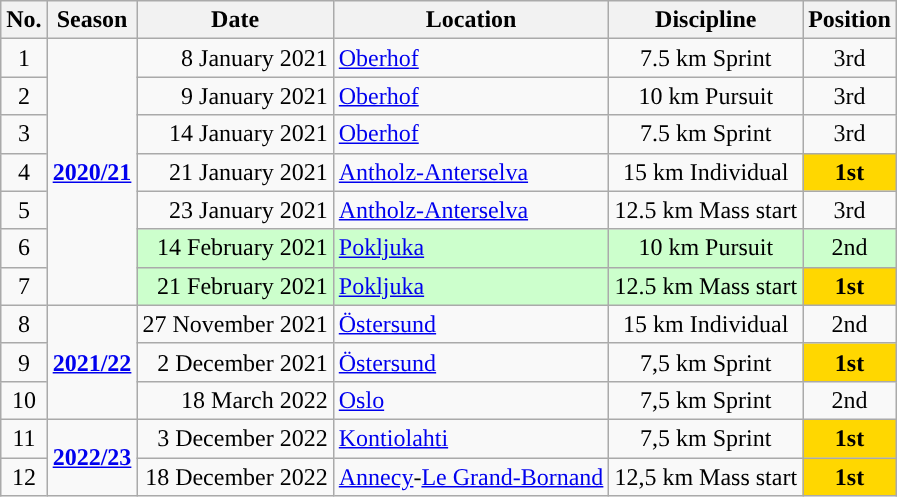<table class="wikitable" style="text-align:center;">
<tr>
<th>No.</th>
<th>Season</th>
<th>Date</th>
<th>Location</th>
<th>Discipline</th>
<th>Position</th>
</tr>
<tr>
<td>1</td>
<td rowspan=7><strong><a href='#'>2020/21</a></strong></td>
<td align="right">8 January 2021</td>
<td align="left"> <a href='#'>Oberhof</a></td>
<td>7.5 km Sprint</td>
<td>3rd</td>
</tr>
<tr>
<td>2</td>
<td align="right">9 January 2021</td>
<td align="left"> <a href='#'>Oberhof</a></td>
<td>10 km Pursuit</td>
<td>3rd</td>
</tr>
<tr>
<td>3</td>
<td align="right">14 January 2021</td>
<td align="left"> <a href='#'>Oberhof</a></td>
<td>7.5 km Sprint</td>
<td>3rd</td>
</tr>
<tr>
<td>4</td>
<td align="right">21 January 2021</td>
<td align="left"> <a href='#'>Antholz-Anterselva</a></td>
<td>15 km Individual</td>
<td bgcolor=gold><strong>1st</strong></td>
</tr>
<tr>
<td>5</td>
<td align="right">23 January 2021</td>
<td align="left"> <a href='#'>Antholz-Anterselva</a></td>
<td>12.5 km Mass start</td>
<td>3rd</td>
</tr>
<tr>
<td>6</td>
<td align="right"  style="background:#CCFFCC">14 February 2021</td>
<td align="left"  style="background:#CCFFCC"> <a href='#'>Pokljuka</a></td>
<td style="background:#CCFFCC">10 km Pursuit</td>
<td style="background:#CCFFCC">2nd</td>
</tr>
<tr>
<td>7</td>
<td align="right"  style="background:#CCFFCC">21 February 2021</td>
<td align="left"  style="background:#CCFFCC"> <a href='#'>Pokljuka</a></td>
<td style="background:#CCFFCC">12.5 km Mass start</td>
<td style="background:gold"><strong>1st</strong></td>
</tr>
<tr>
<td>8</td>
<td rowspan=3><strong><a href='#'>2021/22</a></strong></td>
<td align="right">27 November 2021</td>
<td align="left"> <a href='#'>Östersund</a></td>
<td>15 km Individual</td>
<td>2nd</td>
</tr>
<tr>
<td>9</td>
<td align="right">2 December 2021</td>
<td align="left"> <a href='#'>Östersund</a></td>
<td>7,5 km Sprint</td>
<td bgcolor=gold><strong>1st</strong></td>
</tr>
<tr>
<td>10</td>
<td align="right">18 March 2022</td>
<td align="left"> <a href='#'>Oslo</a></td>
<td>7,5 km Sprint</td>
<td>2nd</td>
</tr>
<tr>
<td>11</td>
<td rowspan=2><strong><a href='#'>2022/23</a></strong></td>
<td align="right">3 December 2022</td>
<td align="left"> <a href='#'>Kontiolahti</a></td>
<td>7,5 km Sprint</td>
<td bgcolor=gold><strong>1st</strong></td>
</tr>
<tr>
<td>12</td>
<td align="right">18 December 2022</td>
<td align="left"> <a href='#'>Annecy</a>-<a href='#'>Le Grand-Bornand</a></td>
<td>12,5 km Mass start</td>
<td bgcolor=gold><strong>1st</strong></td>
</tr>
</table>
